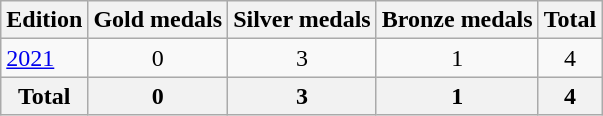<table class="wikitable">
<tr>
<th>Edition</th>
<th>Gold medals</th>
<th>Silver medals</th>
<th>Bronze medals</th>
<th>Total</th>
</tr>
<tr>
<td><a href='#'>2021</a></td>
<td style="text-align:center;">0</td>
<td style="text-align:center;">3</td>
<td style="text-align:center;">1</td>
<td style="text-align:center;">4</td>
</tr>
<tr>
<th>Total</th>
<th style="text-align:center;">0</th>
<th style="text-align:center;">3</th>
<th style="text-align:center;">1</th>
<th style="text-align:center;">4</th>
</tr>
</table>
